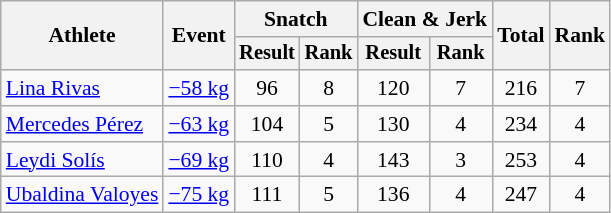<table class="wikitable" style="font-size:90%">
<tr>
<th rowspan="2">Athlete</th>
<th rowspan="2">Event</th>
<th colspan="2">Snatch</th>
<th colspan="2">Clean & Jerk</th>
<th rowspan="2">Total</th>
<th rowspan="2">Rank</th>
</tr>
<tr style="font-size:95%">
<th>Result</th>
<th>Rank</th>
<th>Result</th>
<th>Rank</th>
</tr>
<tr align=center>
<td align=left><a href='#'>Lina Rivas</a></td>
<td align=left><a href='#'>−58 kg</a></td>
<td>96</td>
<td>8</td>
<td>120</td>
<td>7</td>
<td>216</td>
<td>7</td>
</tr>
<tr align=center>
<td align=left><a href='#'>Mercedes Pérez</a></td>
<td align=left><a href='#'>−63 kg</a></td>
<td>104</td>
<td>5</td>
<td>130</td>
<td>4</td>
<td>234</td>
<td>4</td>
</tr>
<tr align=center>
<td align=left><a href='#'>Leydi Solís</a></td>
<td align=left><a href='#'>−69 kg</a></td>
<td>110</td>
<td>4</td>
<td>143</td>
<td>3</td>
<td>253</td>
<td>4</td>
</tr>
<tr align=center>
<td align=left><a href='#'>Ubaldina Valoyes</a></td>
<td align=left><a href='#'>−75 kg</a></td>
<td>111</td>
<td>5</td>
<td>136</td>
<td>4</td>
<td>247</td>
<td>4</td>
</tr>
</table>
